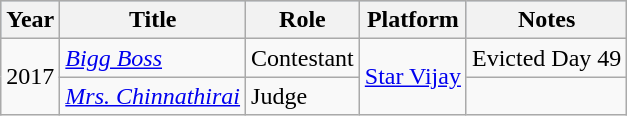<table class="wikitable sortable">
<tr style="background:#B0C4DE;">
<th>Year</th>
<th>Title</th>
<th>Role</th>
<th>Platform</th>
<th>Notes</th>
</tr>
<tr>
<td rowspan=2>2017</td>
<td><em><a href='#'>Bigg Boss</a></em></td>
<td>Contestant</td>
<td rowspan="2"><a href='#'>Star Vijay</a></td>
<td>Evicted Day 49</td>
</tr>
<tr>
<td><em><a href='#'>Mrs. Chinnathirai</a></em></td>
<td>Judge</td>
<td></td>
</tr>
</table>
